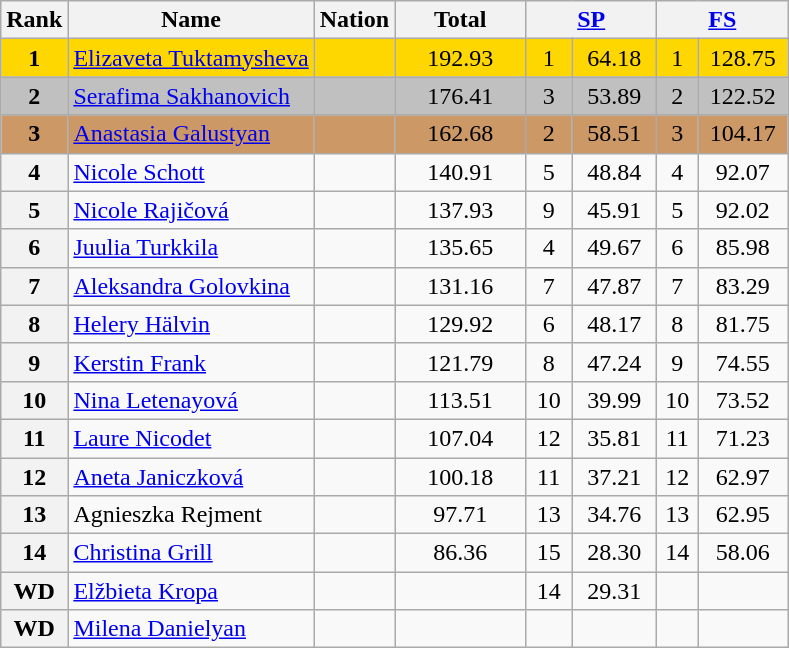<table class="wikitable sortable">
<tr>
<th>Rank</th>
<th>Name</th>
<th>Nation</th>
<th width="80px">Total</th>
<th colspan="2" width="80px"><a href='#'>SP</a></th>
<th colspan="2" width="80px"><a href='#'>FS</a></th>
</tr>
<tr bgcolor="gold">
<td align="center"><strong>1</strong></td>
<td><a href='#'>Elizaveta Tuktamysheva</a></td>
<td></td>
<td align="center">192.93</td>
<td align="center">1</td>
<td align="center">64.18</td>
<td align="center">1</td>
<td align="center">128.75</td>
</tr>
<tr bgcolor="silver">
<td align="center"><strong>2</strong></td>
<td><a href='#'>Serafima Sakhanovich</a></td>
<td></td>
<td align="center">176.41</td>
<td align="center">3</td>
<td align="center">53.89</td>
<td align="center">2</td>
<td align="center">122.52</td>
</tr>
<tr bgcolor="cc9966">
<td align="center"><strong>3</strong></td>
<td><a href='#'>Anastasia Galustyan</a></td>
<td></td>
<td align="center">162.68</td>
<td align="center">2</td>
<td align="center">58.51</td>
<td align="center">3</td>
<td align="center">104.17</td>
</tr>
<tr>
<th>4</th>
<td><a href='#'>Nicole Schott</a></td>
<td></td>
<td align="center">140.91</td>
<td align="center">5</td>
<td align="center">48.84</td>
<td align="center">4</td>
<td align="center">92.07</td>
</tr>
<tr>
<th>5</th>
<td><a href='#'>Nicole Rajičová</a></td>
<td></td>
<td align="center">137.93</td>
<td align="center">9</td>
<td align="center">45.91</td>
<td align="center">5</td>
<td align="center">92.02</td>
</tr>
<tr>
<th>6</th>
<td><a href='#'>Juulia Turkkila</a></td>
<td></td>
<td align="center">135.65</td>
<td align="center">4</td>
<td align="center">49.67</td>
<td align="center">6</td>
<td align="center">85.98</td>
</tr>
<tr>
<th>7</th>
<td><a href='#'>Aleksandra Golovkina</a></td>
<td></td>
<td align="center">131.16</td>
<td align="center">7</td>
<td align="center">47.87</td>
<td align="center">7</td>
<td align="center">83.29</td>
</tr>
<tr>
<th>8</th>
<td><a href='#'>Helery Hälvin</a></td>
<td></td>
<td align="center">129.92</td>
<td align="center">6</td>
<td align="center">48.17</td>
<td align="center">8</td>
<td align="center">81.75</td>
</tr>
<tr>
<th>9</th>
<td><a href='#'>Kerstin Frank</a></td>
<td></td>
<td align="center">121.79</td>
<td align="center">8</td>
<td align="center">47.24</td>
<td align="center">9</td>
<td align="center">74.55</td>
</tr>
<tr>
<th>10</th>
<td><a href='#'>Nina Letenayová</a></td>
<td></td>
<td align="center">113.51</td>
<td align="center">10</td>
<td align="center">39.99</td>
<td align="center">10</td>
<td align="center">73.52</td>
</tr>
<tr>
<th>11</th>
<td><a href='#'>Laure Nicodet</a></td>
<td></td>
<td align="center">107.04</td>
<td align="center">12</td>
<td align="center">35.81</td>
<td align="center">11</td>
<td align="center">71.23</td>
</tr>
<tr>
<th>12</th>
<td><a href='#'>Aneta Janiczková</a></td>
<td></td>
<td align="center">100.18</td>
<td align="center">11</td>
<td align="center">37.21</td>
<td align="center">12</td>
<td align="center">62.97</td>
</tr>
<tr>
<th>13</th>
<td>Agnieszka Rejment</td>
<td></td>
<td align="center">97.71</td>
<td align="center">13</td>
<td align="center">34.76</td>
<td align="center">13</td>
<td align="center">62.95</td>
</tr>
<tr>
<th>14</th>
<td><a href='#'>Christina Grill</a></td>
<td></td>
<td align="center">86.36</td>
<td align="center">15</td>
<td align="center">28.30</td>
<td align="center">14</td>
<td align="center">58.06</td>
</tr>
<tr>
<th>WD</th>
<td><a href='#'>Elžbieta Kropa</a></td>
<td></td>
<td align="center"></td>
<td align="center">14</td>
<td align="center">29.31</td>
<td align="center"></td>
<td align="center"></td>
</tr>
<tr>
<th>WD</th>
<td><a href='#'>Milena Danielyan</a></td>
<td></td>
<td align="center"></td>
<td align="center"></td>
<td align="center"></td>
<td align="center"></td>
<td align="center"></td>
</tr>
</table>
